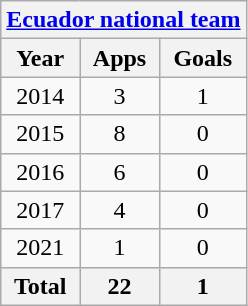<table class="wikitable" style="text-align:center">
<tr>
<th colspan=3><a href='#'>Ecuador national team</a></th>
</tr>
<tr>
<th>Year</th>
<th>Apps</th>
<th>Goals</th>
</tr>
<tr>
<td>2014</td>
<td>3</td>
<td>1</td>
</tr>
<tr>
<td>2015</td>
<td>8</td>
<td>0</td>
</tr>
<tr>
<td>2016</td>
<td>6</td>
<td>0</td>
</tr>
<tr>
<td>2017</td>
<td>4</td>
<td>0</td>
</tr>
<tr>
<td>2021</td>
<td>1</td>
<td>0</td>
</tr>
<tr>
<th>Total</th>
<th>22</th>
<th>1</th>
</tr>
</table>
